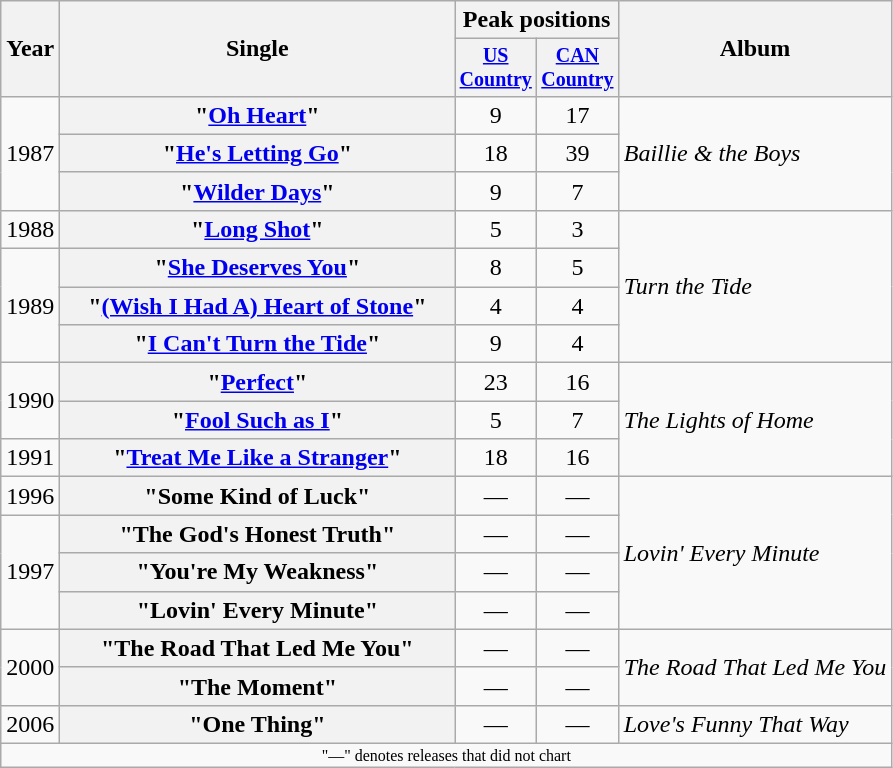<table class="wikitable plainrowheaders" style="text-align:center;">
<tr>
<th rowspan="2">Year</th>
<th rowspan="2" style="width:16em;">Single</th>
<th colspan="2">Peak positions</th>
<th rowspan="2">Album</th>
</tr>
<tr style="font-size:smaller;">
<th width="45"><a href='#'>US Country</a><br></th>
<th width="45"><a href='#'>CAN Country</a><br></th>
</tr>
<tr>
<td rowspan="3">1987</td>
<th scope="row">"<a href='#'>Oh Heart</a>"</th>
<td>9</td>
<td>17</td>
<td align="left" rowspan="3"><em>Baillie & the Boys</em></td>
</tr>
<tr>
<th scope="row">"<a href='#'>He's Letting Go</a>"</th>
<td>18</td>
<td>39</td>
</tr>
<tr>
<th scope="row">"<a href='#'>Wilder Days</a>"</th>
<td>9</td>
<td>7</td>
</tr>
<tr>
<td>1988</td>
<th scope="row">"<a href='#'>Long Shot</a>"</th>
<td>5</td>
<td>3</td>
<td align="left" rowspan="4"><em>Turn the Tide</em></td>
</tr>
<tr>
<td rowspan="3">1989</td>
<th scope="row">"<a href='#'>She Deserves You</a>"</th>
<td>8</td>
<td>5</td>
</tr>
<tr>
<th scope="row">"<a href='#'>(Wish I Had A) Heart of Stone</a>"</th>
<td>4</td>
<td>4</td>
</tr>
<tr>
<th scope="row">"<a href='#'>I Can't Turn the Tide</a>"</th>
<td>9</td>
<td>4</td>
</tr>
<tr>
<td rowspan="2">1990</td>
<th scope="row">"<a href='#'>Perfect</a>"</th>
<td>23</td>
<td>16</td>
<td align="left" rowspan="3"><em>The Lights of Home</em></td>
</tr>
<tr>
<th scope="row">"<a href='#'>Fool Such as I</a>"</th>
<td>5</td>
<td>7</td>
</tr>
<tr>
<td>1991</td>
<th scope="row">"<a href='#'>Treat Me Like a Stranger</a>"</th>
<td>18</td>
<td>16</td>
</tr>
<tr>
<td>1996</td>
<th scope="row">"Some Kind of Luck"</th>
<td>—</td>
<td>—</td>
<td align="left" rowspan="4"><em>Lovin' Every Minute</em></td>
</tr>
<tr>
<td rowspan="3">1997</td>
<th scope="row">"The God's Honest Truth"</th>
<td>—</td>
<td>—</td>
</tr>
<tr>
<th scope="row">"You're My Weakness"</th>
<td>—</td>
<td>—</td>
</tr>
<tr>
<th scope="row">"Lovin' Every Minute"</th>
<td>—</td>
<td>—</td>
</tr>
<tr>
<td rowspan="2">2000</td>
<th scope="row">"The Road That Led Me You"</th>
<td>—</td>
<td>—</td>
<td align="left" rowspan="2"><em>The Road That Led Me You</em></td>
</tr>
<tr>
<th scope="row">"The Moment"</th>
<td>—</td>
<td>—</td>
</tr>
<tr>
<td>2006</td>
<th scope="row">"One Thing"</th>
<td>—</td>
<td>—</td>
<td align="left"><em>Love's Funny That Way</em></td>
</tr>
<tr>
<td colspan="5" style="font-size:8pt">"—" denotes releases that did not chart</td>
</tr>
</table>
